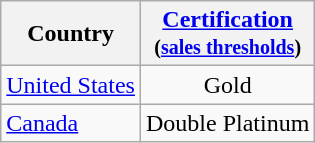<table class="wikitable sortable">
<tr>
<th>Country</th>
<th><a href='#'>Certification</a><br><small>(<a href='#'>sales thresholds</a>)</small></th>
</tr>
<tr>
<td><a href='#'>United States</a></td>
<td style="text-align:center;">Gold</td>
</tr>
<tr>
<td><a href='#'>Canada</a></td>
<td style="text-align:center;">Double Platinum</td>
</tr>
</table>
